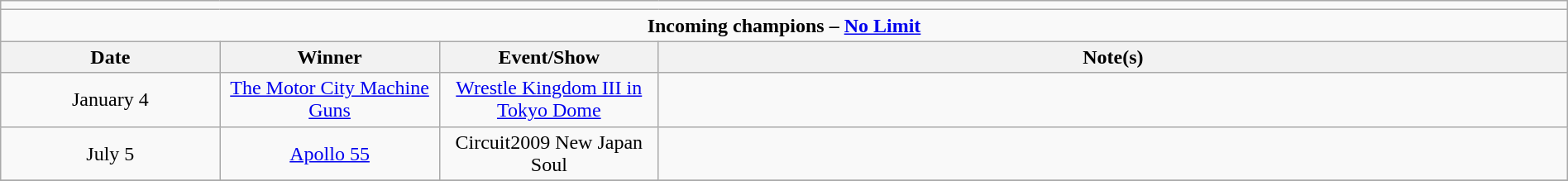<table class="wikitable" style="text-align:center; width:100%;">
<tr>
<td colspan="5"></td>
</tr>
<tr>
<td colspan="5"><strong>Incoming champions – <a href='#'>No Limit</a> </strong></td>
</tr>
<tr>
<th width=14%>Date</th>
<th width=14%>Winner</th>
<th width=14%>Event/Show</th>
<th width=58%>Note(s)</th>
</tr>
<tr>
<td>January 4</td>
<td><a href='#'>The Motor City Machine Guns</a><br></td>
<td><a href='#'>Wrestle Kingdom III in Tokyo Dome</a></td>
<td align="left"></td>
</tr>
<tr>
<td>July 5</td>
<td><a href='#'>Apollo 55</a><br></td>
<td>Circuit2009 New Japan Soul</td>
<td align="left"></td>
</tr>
<tr>
</tr>
</table>
